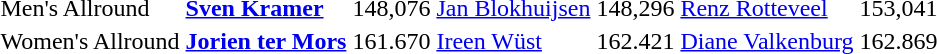<table>
<tr>
<td>Men's Allround</td>
<td><strong><a href='#'>Sven Kramer</a></strong></td>
<td>148,076</td>
<td><a href='#'>Jan Blokhuijsen</a></td>
<td>148,296</td>
<td><a href='#'>Renz Rotteveel</a></td>
<td>153,041</td>
</tr>
<tr>
<td>Women's Allround</td>
<td><strong><a href='#'>Jorien ter Mors</a></strong></td>
<td>161.670</td>
<td><a href='#'>Ireen Wüst</a></td>
<td>162.421</td>
<td><a href='#'>Diane Valkenburg</a></td>
<td>162.869</td>
</tr>
</table>
